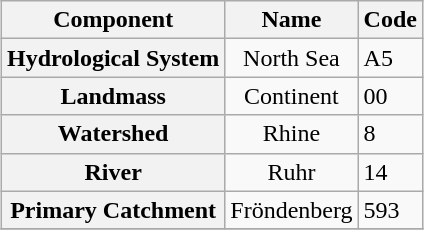<table class="wikitable" border="1" style="margin: 1em auto 1em auto;">
<tr valign="top">
<th scope="col">Component</th>
<th scope="col">Name</th>
<th scope="col">Code</th>
</tr>
<tr valign="top">
<th scope="row">Hydrological System</th>
<td align="center">North Sea</td>
<td>A5</td>
</tr>
<tr valign="top">
<th scope="row">Landmass</th>
<td align="center">Continent</td>
<td>00</td>
</tr>
<tr valign="top">
<th scope="row">Watershed</th>
<td align="center">Rhine</td>
<td>8</td>
</tr>
<tr valign="top">
<th scope="row">River</th>
<td align="center">Ruhr</td>
<td>14</td>
</tr>
<tr valign="top">
<th scope="row">Primary Catchment</th>
<td align="center">Fröndenberg</td>
<td>593</td>
</tr>
<tr valign="top">
</tr>
</table>
